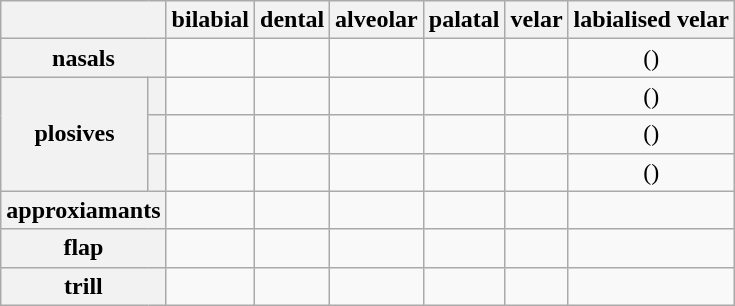<table class="wikitable" style="text-align:center;">
<tr>
<th colspan="2"></th>
<th>bilabial</th>
<th>dental</th>
<th>alveolar</th>
<th>palatal</th>
<th>velar</th>
<th>labialised velar</th>
</tr>
<tr>
<th colspan="2">nasals</th>
<td></td>
<td></td>
<td></td>
<td></td>
<td></td>
<td>()</td>
</tr>
<tr>
<th rowspan="3">plosives</th>
<th></th>
<td></td>
<td></td>
<td></td>
<td></td>
<td></td>
<td>()</td>
</tr>
<tr>
<th></th>
<td></td>
<td></td>
<td></td>
<td></td>
<td></td>
<td>()</td>
</tr>
<tr>
<th></th>
<td></td>
<td></td>
<td></td>
<td></td>
<td></td>
<td>()</td>
</tr>
<tr>
<th colspan="2">approxiamants</th>
<td></td>
<td></td>
<td></td>
<td></td>
<td></td>
<td></td>
</tr>
<tr>
<th colspan="2">flap</th>
<td></td>
<td></td>
<td></td>
<td></td>
<td></td>
<td></td>
</tr>
<tr>
<th colspan="2">trill</th>
<td></td>
<td></td>
<td></td>
<td></td>
<td></td>
<td></td>
</tr>
</table>
